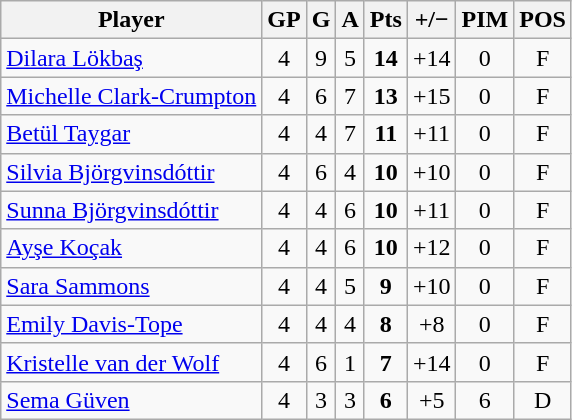<table class="wikitable sortable" style="text-align:center;">
<tr>
<th>Player</th>
<th>GP</th>
<th>G</th>
<th>A</th>
<th>Pts</th>
<th>+/−</th>
<th>PIM</th>
<th>POS</th>
</tr>
<tr>
<td style="text-align:left;"> <a href='#'>Dilara Lökbaş</a></td>
<td>4</td>
<td>9</td>
<td>5</td>
<td><strong>14</strong></td>
<td>+14</td>
<td>0</td>
<td>F</td>
</tr>
<tr>
<td style="text-align:left;"> <a href='#'>Michelle Clark-Crumpton</a></td>
<td>4</td>
<td>6</td>
<td>7</td>
<td><strong>13</strong></td>
<td>+15</td>
<td>0</td>
<td>F</td>
</tr>
<tr>
<td style="text-align:left;"> <a href='#'>Betül Taygar</a></td>
<td>4</td>
<td>4</td>
<td>7</td>
<td><strong>11</strong></td>
<td>+11</td>
<td>0</td>
<td>F</td>
</tr>
<tr>
<td style="text-align:left;"> <a href='#'>Silvia Björgvinsdóttir</a></td>
<td>4</td>
<td>6</td>
<td>4</td>
<td><strong>10</strong></td>
<td>+10</td>
<td>0</td>
<td>F</td>
</tr>
<tr>
<td style="text-align:left;"> <a href='#'>Sunna Björgvinsdóttir</a></td>
<td>4</td>
<td>4</td>
<td>6</td>
<td><strong>10</strong></td>
<td>+11</td>
<td>0</td>
<td>F</td>
</tr>
<tr>
<td style="text-align:left;"> <a href='#'>Ayşe Koçak</a></td>
<td>4</td>
<td>4</td>
<td>6</td>
<td><strong>10</strong></td>
<td>+12</td>
<td>0</td>
<td>F</td>
</tr>
<tr>
<td style="text-align:left;"> <a href='#'>Sara Sammons</a></td>
<td>4</td>
<td>4</td>
<td>5</td>
<td><strong>9</strong></td>
<td>+10</td>
<td>0</td>
<td>F</td>
</tr>
<tr>
<td style="text-align:left;"> <a href='#'>Emily Davis-Tope</a></td>
<td>4</td>
<td>4</td>
<td>4</td>
<td><strong>8</strong></td>
<td>+8</td>
<td>0</td>
<td>F</td>
</tr>
<tr>
<td style="text-align:left;"> <a href='#'>Kristelle van der Wolf</a></td>
<td>4</td>
<td>6</td>
<td>1</td>
<td><strong>7</strong></td>
<td>+14</td>
<td>0</td>
<td>F</td>
</tr>
<tr>
<td style="text-align:left;"> <a href='#'>Sema Güven</a></td>
<td>4</td>
<td>3</td>
<td>3</td>
<td><strong>6</strong></td>
<td>+5</td>
<td>6</td>
<td>D</td>
</tr>
</table>
